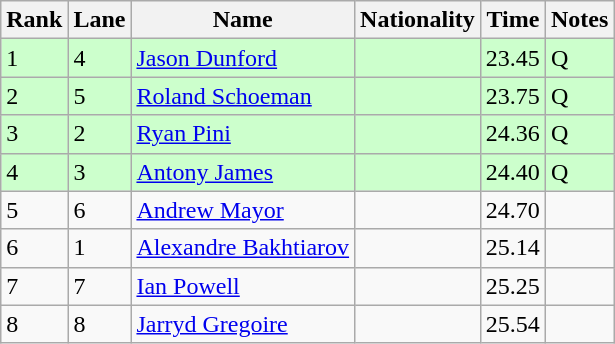<table class="wikitable">
<tr>
<th>Rank</th>
<th>Lane</th>
<th>Name</th>
<th>Nationality</th>
<th>Time</th>
<th>Notes</th>
</tr>
<tr bgcolor=ccffcc>
<td>1</td>
<td>4</td>
<td><a href='#'>Jason Dunford</a></td>
<td></td>
<td>23.45</td>
<td>Q</td>
</tr>
<tr bgcolor=ccffcc>
<td>2</td>
<td>5</td>
<td><a href='#'>Roland Schoeman</a></td>
<td></td>
<td>23.75</td>
<td>Q</td>
</tr>
<tr bgcolor=ccffcc>
<td>3</td>
<td>2</td>
<td><a href='#'>Ryan Pini</a></td>
<td></td>
<td>24.36</td>
<td>Q</td>
</tr>
<tr bgcolor=ccffcc>
<td>4</td>
<td>3</td>
<td><a href='#'>Antony James</a></td>
<td></td>
<td>24.40</td>
<td>Q</td>
</tr>
<tr>
<td>5</td>
<td>6</td>
<td><a href='#'>Andrew Mayor</a></td>
<td></td>
<td>24.70</td>
<td></td>
</tr>
<tr>
<td>6</td>
<td>1</td>
<td><a href='#'>Alexandre Bakhtiarov</a></td>
<td></td>
<td>25.14</td>
<td></td>
</tr>
<tr>
<td>7</td>
<td>7</td>
<td><a href='#'>Ian Powell</a></td>
<td></td>
<td>25.25</td>
<td></td>
</tr>
<tr>
<td>8</td>
<td>8</td>
<td><a href='#'>Jarryd Gregoire</a></td>
<td></td>
<td>25.54</td>
<td></td>
</tr>
</table>
